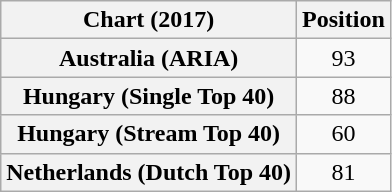<table class="wikitable plainrowheaders sortable" style="text-align:center">
<tr>
<th scope="col">Chart (2017)</th>
<th scope="col">Position</th>
</tr>
<tr>
<th scope="row">Australia (ARIA)</th>
<td>93</td>
</tr>
<tr>
<th scope="row">Hungary (Single Top 40)</th>
<td>88</td>
</tr>
<tr>
<th scope="row">Hungary (Stream Top 40)</th>
<td>60</td>
</tr>
<tr>
<th scope="row">Netherlands (Dutch Top 40)</th>
<td>81</td>
</tr>
</table>
